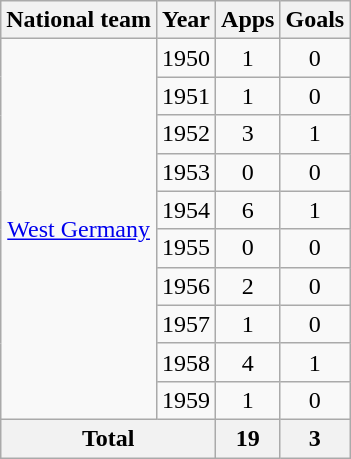<table class="wikitable" style="text-align:center">
<tr>
<th>National team</th>
<th>Year</th>
<th>Apps</th>
<th>Goals</th>
</tr>
<tr>
<td rowspan="10"><a href='#'>West Germany</a></td>
<td>1950</td>
<td>1</td>
<td>0</td>
</tr>
<tr>
<td>1951</td>
<td>1</td>
<td>0</td>
</tr>
<tr>
<td>1952</td>
<td>3</td>
<td>1</td>
</tr>
<tr>
<td>1953</td>
<td>0</td>
<td>0</td>
</tr>
<tr>
<td>1954</td>
<td>6</td>
<td>1</td>
</tr>
<tr>
<td>1955</td>
<td>0</td>
<td>0</td>
</tr>
<tr>
<td>1956</td>
<td>2</td>
<td>0</td>
</tr>
<tr>
<td>1957</td>
<td>1</td>
<td>0</td>
</tr>
<tr>
<td>1958</td>
<td>4</td>
<td>1</td>
</tr>
<tr>
<td>1959</td>
<td>1</td>
<td>0</td>
</tr>
<tr>
<th colspan="2">Total</th>
<th>19</th>
<th>3</th>
</tr>
</table>
